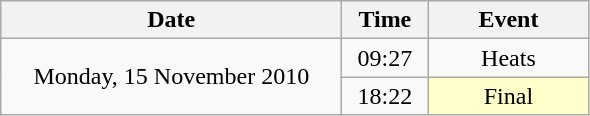<table class = "wikitable" style="text-align:center;">
<tr>
<th width=220>Date</th>
<th width=50>Time</th>
<th width=100>Event</th>
</tr>
<tr>
<td rowspan=2>Monday, 15 November 2010</td>
<td>09:27</td>
<td>Heats</td>
</tr>
<tr>
<td>18:22</td>
<td bgcolor=ffffcc>Final</td>
</tr>
</table>
